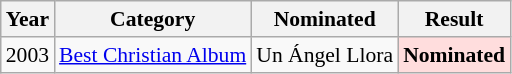<table class="wikitable" style="font-size: 90%">
<tr>
<th>Year</th>
<th>Category</th>
<th>Nominated</th>
<th>Result</th>
</tr>
<tr>
<td>2003</td>
<td><a href='#'>Best Christian Album</a></td>
<td>Un Ángel Llora</td>
<td style="background-color: #FDD"><strong>Nominated</strong></td>
</tr>
</table>
